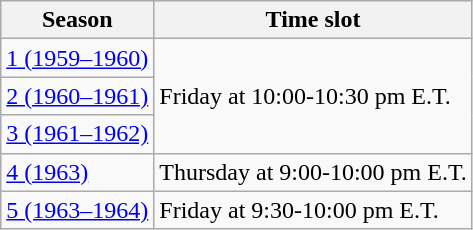<table class="wikitable">
<tr>
<th>Season</th>
<th>Time slot</th>
</tr>
<tr>
<td><a href='#'>1 (1959–1960)</a></td>
<td rowspan="3">Friday at 10:00-10:30 pm E.T.</td>
</tr>
<tr>
<td><a href='#'>2 (1960–1961)</a></td>
</tr>
<tr>
<td><a href='#'>3 (1961–1962)</a></td>
</tr>
<tr>
<td><a href='#'>4 (1963)</a></td>
<td>Thursday at 9:00-10:00 pm E.T.</td>
</tr>
<tr>
<td><a href='#'>5 (1963–1964)</a></td>
<td>Friday at 9:30-10:00 pm E.T.</td>
</tr>
</table>
